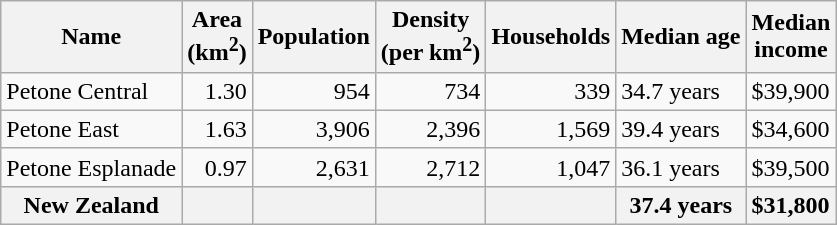<table class="wikitable">
<tr>
<th>Name</th>
<th>Area<br>(km<sup>2</sup>)</th>
<th>Population</th>
<th>Density<br>(per km<sup>2</sup>)</th>
<th>Households</th>
<th>Median age</th>
<th>Median<br>income</th>
</tr>
<tr>
<td>Petone Central</td>
<td style="text-align:right;">1.30</td>
<td style="text-align:right;">954</td>
<td style="text-align:right;">734</td>
<td style="text-align:right;">339</td>
<td>34.7 years</td>
<td>$39,900</td>
</tr>
<tr>
<td>Petone East</td>
<td style="text-align:right;">1.63</td>
<td style="text-align:right;">3,906</td>
<td style="text-align:right;">2,396</td>
<td style="text-align:right;">1,569</td>
<td>39.4 years</td>
<td>$34,600</td>
</tr>
<tr>
<td>Petone Esplanade</td>
<td style="text-align:right;">0.97</td>
<td style="text-align:right;">2,631</td>
<td style="text-align:right;">2,712</td>
<td style="text-align:right;">1,047</td>
<td>36.1 years</td>
<td>$39,500</td>
</tr>
<tr>
<th>New Zealand</th>
<th></th>
<th></th>
<th></th>
<th></th>
<th>37.4 years</th>
<th style="text-align:left;">$31,800</th>
</tr>
</table>
